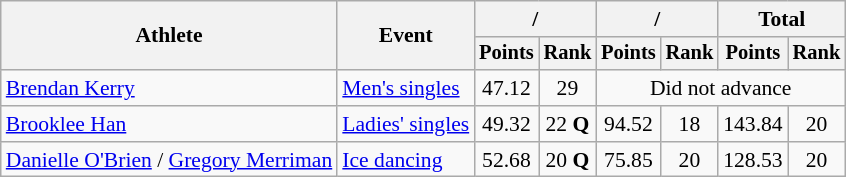<table class="wikitable" style="font-size:90%">
<tr>
<th rowspan="2">Athlete</th>
<th rowspan="2">Event</th>
<th colspan="2">/</th>
<th colspan="2">/</th>
<th colspan="2">Total</th>
</tr>
<tr style="font-size:95%">
<th>Points</th>
<th>Rank</th>
<th>Points</th>
<th>Rank</th>
<th>Points</th>
<th>Rank</th>
</tr>
<tr align=center>
<td align=left><a href='#'>Brendan Kerry</a></td>
<td align=left><a href='#'>Men's singles</a></td>
<td>47.12</td>
<td>29</td>
<td colspan=4>Did not advance</td>
</tr>
<tr align=center>
<td align=left><a href='#'>Brooklee Han</a></td>
<td align=left><a href='#'>Ladies' singles</a></td>
<td>49.32</td>
<td>22 <strong>Q</strong></td>
<td>94.52</td>
<td>18</td>
<td>143.84</td>
<td>20</td>
</tr>
<tr align=center>
<td align=left><a href='#'>Danielle O'Brien</a> / <a href='#'>Gregory Merriman</a></td>
<td align=left><a href='#'>Ice dancing</a></td>
<td>52.68</td>
<td>20 <strong>Q</strong></td>
<td>75.85</td>
<td>20</td>
<td>128.53</td>
<td>20</td>
</tr>
</table>
